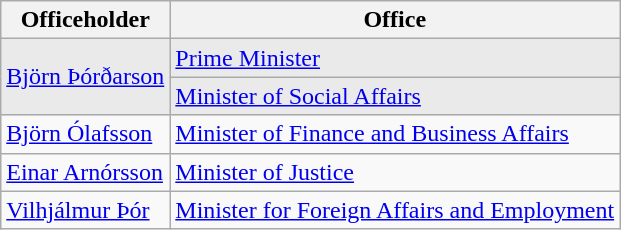<table class="wikitable">
<tr>
<th>Officeholder</th>
<th>Office</th>
</tr>
<tr style="background-color: #EAEAEA;">
<td rowspan=2><a href='#'>Björn Þórðarson</a></td>
<td><a href='#'>Prime Minister</a></td>
</tr>
<tr style="background-color: #EAEAEA;">
<td><a href='#'>Minister of Social Affairs</a></td>
</tr>
<tr>
<td><a href='#'>Björn Ólafsson</a></td>
<td><a href='#'>Minister of Finance and Business Affairs</a></td>
</tr>
<tr>
<td><a href='#'>Einar Arnórsson</a></td>
<td><a href='#'>Minister of Justice</a></td>
</tr>
<tr>
<td><a href='#'>Vilhjálmur Þór</a></td>
<td><a href='#'>Minister for Foreign Affairs and Employment</a></td>
</tr>
</table>
